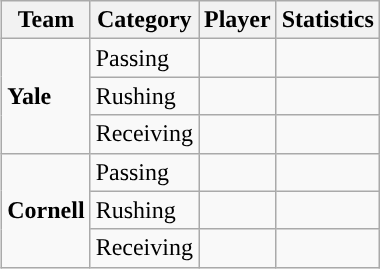<table class="wikitable" style="float: right;">
<tr>
<th>Team</th>
<th>Category</th>
<th>Player</th>
<th>Statistics</th>
</tr>
<tr>
<td rowspan=3><strong>Yale</strong></td>
<td>Passing</td>
<td></td>
<td></td>
</tr>
<tr>
<td>Rushing</td>
<td></td>
<td></td>
</tr>
<tr>
<td>Receiving</td>
<td></td>
<td></td>
</tr>
<tr>
<td rowspan=3><strong>Cornell</strong></td>
<td>Passing</td>
<td></td>
<td></td>
</tr>
<tr>
<td>Rushing</td>
<td></td>
<td></td>
</tr>
<tr>
<td>Receiving</td>
<td></td>
<td></td>
</tr>
</table>
